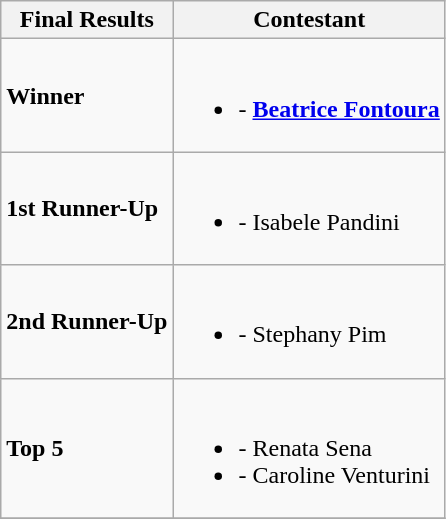<table class="wikitable">
<tr>
<th>Final Results</th>
<th>Contestant</th>
</tr>
<tr>
<td><strong>Winner</strong></td>
<td><br><ul><li><strong></strong> - <strong><a href='#'>Beatrice Fontoura</a></strong></li></ul></td>
</tr>
<tr>
<td><strong>1st Runner-Up</strong></td>
<td><br><ul><li><strong></strong> - Isabele Pandini</li></ul></td>
</tr>
<tr>
<td><strong>2nd Runner-Up</strong></td>
<td><br><ul><li><strong></strong> - Stephany Pim</li></ul></td>
</tr>
<tr>
<td><strong>Top 5</strong></td>
<td><br><ul><li><strong></strong> - Renata Sena</li><li><strong></strong> - Caroline Venturini</li></ul></td>
</tr>
<tr>
</tr>
</table>
